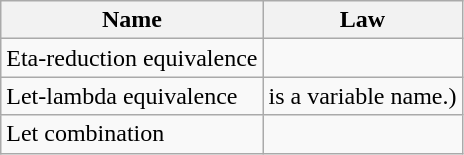<table class="wikitable">
<tr>
<th>Name</th>
<th>Law</th>
</tr>
<tr>
<td>Eta-reduction equivalence</td>
<td></td>
</tr>
<tr>
<td>Let-lambda equivalence</td>
<td> is a variable name.)</td>
</tr>
<tr>
<td>Let combination</td>
<td></td>
</tr>
</table>
